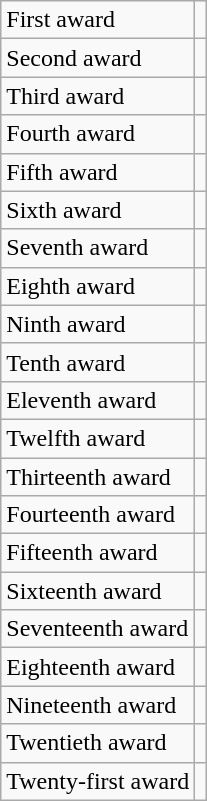<table class="wikitable">
<tr>
<td>First award</td>
<td></td>
</tr>
<tr>
<td>Second award</td>
<td></td>
</tr>
<tr>
<td>Third award</td>
<td></td>
</tr>
<tr>
<td>Fourth award</td>
<td></td>
</tr>
<tr>
<td>Fifth award</td>
<td></td>
</tr>
<tr>
<td>Sixth award</td>
<td></td>
</tr>
<tr>
<td>Seventh award</td>
<td></td>
</tr>
<tr>
<td>Eighth award</td>
<td></td>
</tr>
<tr>
<td>Ninth award</td>
<td></td>
</tr>
<tr>
<td>Tenth award</td>
<td> </td>
</tr>
<tr>
<td>Eleventh award</td>
<td></td>
</tr>
<tr>
<td>Twelfth award</td>
<td></td>
</tr>
<tr>
<td>Thirteenth award</td>
<td></td>
</tr>
<tr>
<td>Fourteenth award</td>
<td> </td>
</tr>
<tr>
<td>Fifteenth award</td>
<td> </td>
</tr>
<tr>
<td>Sixteenth award</td>
<td></td>
</tr>
<tr>
<td>Seventeenth award</td>
<td></td>
</tr>
<tr>
<td>Eighteenth award</td>
<td> </td>
</tr>
<tr>
<td>Nineteenth award</td>
<td> </td>
</tr>
<tr>
<td>Twentieth award</td>
<td> </td>
</tr>
<tr>
<td>Twenty-first award</td>
<td></td>
</tr>
</table>
